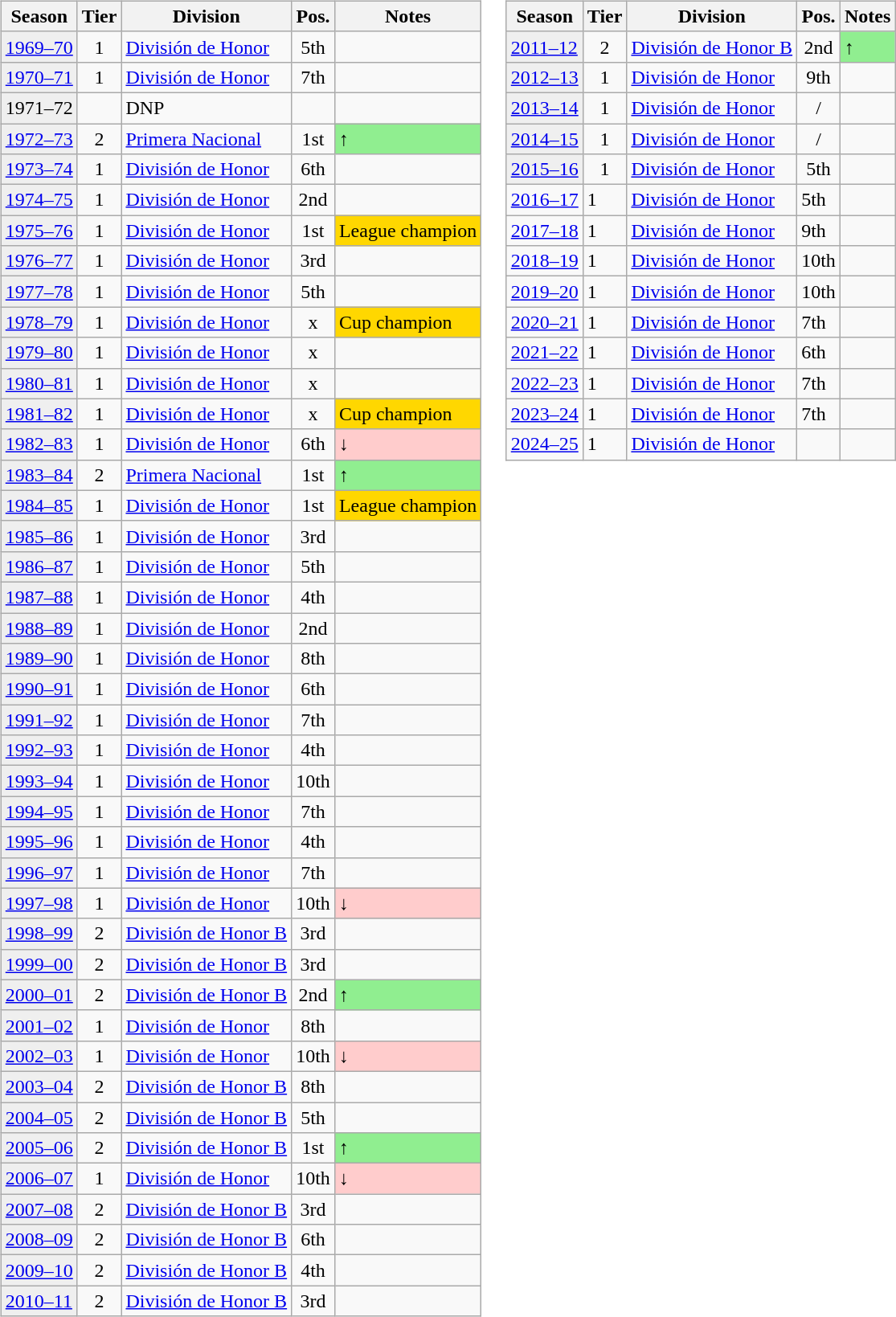<table>
<tr>
<td valign="top" width=0%><br><table class="wikitable">
<tr>
<th>Season</th>
<th>Tier</th>
<th>Division</th>
<th>Pos.</th>
<th>Notes</th>
</tr>
<tr>
<td style="background:#efefef;"><a href='#'>1969–70</a></td>
<td align="center">1</td>
<td><a href='#'>División de Honor</a></td>
<td align="center">5th</td>
<td></td>
</tr>
<tr>
<td style="background:#efefef;"><a href='#'>1970–71</a></td>
<td align="center">1</td>
<td><a href='#'>División de Honor</a></td>
<td align="center">7th</td>
<td></td>
</tr>
<tr>
<td style="background:#efefef;">1971–72</td>
<td align="center"></td>
<td>DNP</td>
<td align="center"></td>
<td></td>
</tr>
<tr>
<td style="background:#efefef;"><a href='#'>1972–73</a></td>
<td align="center">2</td>
<td><a href='#'>Primera Nacional</a></td>
<td align="center">1st</td>
<td style="background:#90EE90">↑</td>
</tr>
<tr>
<td style="background:#efefef;"><a href='#'>1973–74</a></td>
<td align="center">1</td>
<td><a href='#'>División de Honor</a></td>
<td align="center">6th</td>
<td></td>
</tr>
<tr>
<td style="background:#efefef;"><a href='#'>1974–75</a></td>
<td align="center">1</td>
<td><a href='#'>División de Honor</a></td>
<td align="center">2nd</td>
<td></td>
</tr>
<tr>
<td style="background:#efefef;"><a href='#'>1975–76</a></td>
<td align="center">1</td>
<td><a href='#'>División de Honor</a></td>
<td align="center">1st</td>
<td style="background:gold">League champion</td>
</tr>
<tr>
<td style="background:#efefef;"><a href='#'>1976–77</a></td>
<td align="center">1</td>
<td><a href='#'>División de Honor</a></td>
<td align="center">3rd</td>
<td></td>
</tr>
<tr>
<td style="background:#efefef;"><a href='#'>1977–78</a></td>
<td align="center">1</td>
<td><a href='#'>División de Honor</a></td>
<td align="center">5th</td>
<td></td>
</tr>
<tr>
<td style="background:#efefef;"><a href='#'>1978–79</a></td>
<td align="center">1</td>
<td><a href='#'>División de Honor</a></td>
<td align="center">x</td>
<td style="background:gold">Cup champion</td>
</tr>
<tr>
<td style="background:#efefef;"><a href='#'>1979–80</a></td>
<td align="center">1</td>
<td><a href='#'>División de Honor</a></td>
<td align="center">x</td>
<td></td>
</tr>
<tr>
<td style="background:#efefef;"><a href='#'>1980–81</a></td>
<td align="center">1</td>
<td><a href='#'>División de Honor</a></td>
<td align="center">x</td>
<td></td>
</tr>
<tr>
<td style="background:#efefef;"><a href='#'>1981–82</a></td>
<td align="center">1</td>
<td><a href='#'>División de Honor</a></td>
<td align="center">x</td>
<td style="background:gold">Cup champion</td>
</tr>
<tr>
<td style="background:#efefef;"><a href='#'>1982–83</a></td>
<td align="center">1</td>
<td><a href='#'>División de Honor</a></td>
<td align="center">6th</td>
<td style="background:#ffcccc">↓</td>
</tr>
<tr>
<td style="background:#efefef;"><a href='#'>1983–84</a></td>
<td align="center">2</td>
<td><a href='#'>Primera Nacional</a></td>
<td align="center">1st</td>
<td style="background:#90EE90">↑</td>
</tr>
<tr>
<td style="background:#efefef;"><a href='#'>1984–85</a></td>
<td align="center">1</td>
<td><a href='#'>División de Honor</a></td>
<td align="center">1st</td>
<td style="background:gold">League champion</td>
</tr>
<tr>
<td style="background:#efefef;"><a href='#'>1985–86</a></td>
<td align="center">1</td>
<td><a href='#'>División de Honor</a></td>
<td align="center">3rd</td>
<td></td>
</tr>
<tr>
<td style="background:#efefef;"><a href='#'>1986–87</a></td>
<td align="center">1</td>
<td><a href='#'>División de Honor</a></td>
<td align="center">5th</td>
<td></td>
</tr>
<tr>
<td style="background:#efefef;"><a href='#'>1987–88</a></td>
<td align="center">1</td>
<td><a href='#'>División de Honor</a></td>
<td align="center">4th</td>
<td></td>
</tr>
<tr>
<td style="background:#efefef;"><a href='#'>1988–89</a></td>
<td align="center">1</td>
<td><a href='#'>División de Honor</a></td>
<td align="center">2nd</td>
<td></td>
</tr>
<tr>
<td style="background:#efefef;"><a href='#'>1989–90</a></td>
<td align="center">1</td>
<td><a href='#'>División de Honor</a></td>
<td align="center">8th</td>
<td></td>
</tr>
<tr>
<td style="background:#efefef;"><a href='#'>1990–91</a></td>
<td align="center">1</td>
<td><a href='#'>División de Honor</a></td>
<td align="center">6th</td>
<td></td>
</tr>
<tr>
<td style="background:#efefef;"><a href='#'>1991–92</a></td>
<td align="center">1</td>
<td><a href='#'>División de Honor</a></td>
<td align="center">7th</td>
<td></td>
</tr>
<tr>
<td style="background:#efefef;"><a href='#'>1992–93</a></td>
<td align="center">1</td>
<td><a href='#'>División de Honor</a></td>
<td align="center">4th</td>
<td></td>
</tr>
<tr>
<td style="background:#efefef;"><a href='#'>1993–94</a></td>
<td align="center">1</td>
<td><a href='#'>División de Honor</a></td>
<td align="center">10th</td>
<td></td>
</tr>
<tr>
<td style="background:#efefef;"><a href='#'>1994–95</a></td>
<td align="center">1</td>
<td><a href='#'>División de Honor</a></td>
<td align="center">7th</td>
<td></td>
</tr>
<tr>
<td style="background:#efefef;"><a href='#'>1995–96</a></td>
<td align="center">1</td>
<td><a href='#'>División de Honor</a></td>
<td align="center">4th</td>
<td></td>
</tr>
<tr>
<td style="background:#efefef;"><a href='#'>1996–97</a></td>
<td align="center">1</td>
<td><a href='#'>División de Honor</a></td>
<td align="center">7th</td>
<td></td>
</tr>
<tr>
<td style="background:#efefef;"><a href='#'>1997–98</a></td>
<td align="center">1</td>
<td><a href='#'>División de Honor</a></td>
<td align="center">10th</td>
<td style="background:#ffcccc">↓</td>
</tr>
<tr>
<td style="background:#efefef;"><a href='#'>1998–99</a></td>
<td align="center">2</td>
<td><a href='#'>División de Honor B</a></td>
<td align="center">3rd</td>
<td></td>
</tr>
<tr>
<td style="background:#efefef;"><a href='#'>1999–00</a></td>
<td align="center">2</td>
<td><a href='#'>División de Honor B</a></td>
<td align="center">3rd</td>
<td></td>
</tr>
<tr>
<td style="background:#efefef;"><a href='#'>2000–01</a></td>
<td align="center">2</td>
<td><a href='#'>División de Honor B</a></td>
<td align="center">2nd</td>
<td style="background:#90EE90">↑</td>
</tr>
<tr>
<td style="background:#efefef;"><a href='#'>2001–02</a></td>
<td align="center">1</td>
<td><a href='#'>División de Honor</a></td>
<td align="center">8th</td>
<td></td>
</tr>
<tr>
<td style="background:#efefef;"><a href='#'>2002–03</a></td>
<td align="center">1</td>
<td><a href='#'>División de Honor</a></td>
<td align="center">10th</td>
<td style="background:#ffcccc">↓</td>
</tr>
<tr>
<td style="background:#efefef;"><a href='#'>2003–04</a></td>
<td align="center">2</td>
<td><a href='#'>División de Honor B</a></td>
<td align="center">8th</td>
<td></td>
</tr>
<tr>
<td style="background:#efefef;"><a href='#'>2004–05</a></td>
<td align="center">2</td>
<td><a href='#'>División de Honor B</a></td>
<td align="center">5th</td>
<td></td>
</tr>
<tr>
<td style="background:#efefef;"><a href='#'>2005–06</a></td>
<td align="center">2</td>
<td><a href='#'>División de Honor B</a></td>
<td align="center">1st</td>
<td style="background:#90EE90">↑</td>
</tr>
<tr>
<td style="background:#efefef;"><a href='#'>2006–07</a></td>
<td align="center">1</td>
<td><a href='#'>División de Honor</a></td>
<td align="center">10th</td>
<td style="background:#ffcccc">↓</td>
</tr>
<tr>
<td style="background:#efefef;"><a href='#'>2007–08</a></td>
<td align="center">2</td>
<td><a href='#'>División de Honor B</a></td>
<td align="center">3rd</td>
<td></td>
</tr>
<tr>
<td style="background:#efefef;"><a href='#'>2008–09</a></td>
<td align="center">2</td>
<td><a href='#'>División de Honor B</a></td>
<td align="center">6th</td>
<td></td>
</tr>
<tr>
<td style="background:#efefef;"><a href='#'>2009–10</a></td>
<td align="center">2</td>
<td><a href='#'>División de Honor B</a></td>
<td align="center">4th</td>
<td></td>
</tr>
<tr>
<td style="background:#efefef;"><a href='#'>2010–11</a></td>
<td align="center">2</td>
<td><a href='#'>División de Honor B</a></td>
<td align="center">3rd</td>
<td></td>
</tr>
</table>
</td>
<td valign="top" width=0%><br><table class="wikitable">
<tr>
<th>Season</th>
<th>Tier</th>
<th>Division</th>
<th>Pos.</th>
<th>Notes</th>
</tr>
<tr>
<td style="background:#efefef;"><a href='#'>2011–12</a></td>
<td align="center">2</td>
<td><a href='#'>División de Honor B</a></td>
<td align="center">2nd</td>
<td style="background:#90EE90">↑</td>
</tr>
<tr>
<td style="background:#efefef;"><a href='#'>2012–13</a></td>
<td align="center">1</td>
<td><a href='#'>División de Honor</a></td>
<td align="center">9th</td>
<td></td>
</tr>
<tr>
<td style="background:#efefef;"><a href='#'>2013–14</a></td>
<td align="center">1</td>
<td><a href='#'>División de Honor</a></td>
<td align="center"> / </td>
<td></td>
</tr>
<tr>
<td style="background:#efefef;"><a href='#'>2014–15</a></td>
<td align="center">1</td>
<td><a href='#'>División de Honor</a></td>
<td align="center"> / </td>
<td></td>
</tr>
<tr>
<td style="background:#efefef;"><a href='#'>2015–16</a></td>
<td align="center">1</td>
<td><a href='#'>División de Honor</a></td>
<td align="center">5th</td>
<td></td>
</tr>
<tr>
<td><a href='#'>2016–17</a></td>
<td>1</td>
<td><a href='#'>División de Honor</a></td>
<td>5th</td>
<td></td>
</tr>
<tr>
<td><a href='#'>2017–18</a></td>
<td>1</td>
<td><a href='#'>División de Honor</a></td>
<td>9th</td>
<td></td>
</tr>
<tr>
<td><a href='#'>2018–19</a></td>
<td>1</td>
<td><a href='#'>División de Honor</a></td>
<td>10th</td>
<td></td>
</tr>
<tr>
<td><a href='#'>2019–20</a></td>
<td>1</td>
<td><a href='#'>División de Honor</a></td>
<td>10th</td>
<td></td>
</tr>
<tr>
<td><a href='#'>2020–21</a></td>
<td>1</td>
<td><a href='#'>División de Honor</a></td>
<td>7th</td>
<td></td>
</tr>
<tr>
<td><a href='#'>2021–22</a></td>
<td>1</td>
<td><a href='#'>División de Honor</a></td>
<td>6th</td>
<td></td>
</tr>
<tr>
<td><a href='#'>2022–23</a></td>
<td>1</td>
<td><a href='#'>División de Honor</a></td>
<td>7th</td>
<td></td>
</tr>
<tr>
<td><a href='#'>2023–24</a></td>
<td>1</td>
<td><a href='#'>División de Honor</a></td>
<td>7th</td>
<td></td>
</tr>
<tr>
<td><a href='#'>2024–25</a></td>
<td>1</td>
<td><a href='#'>División de Honor</a></td>
<td></td>
<td></td>
</tr>
</table>
</td>
</tr>
</table>
